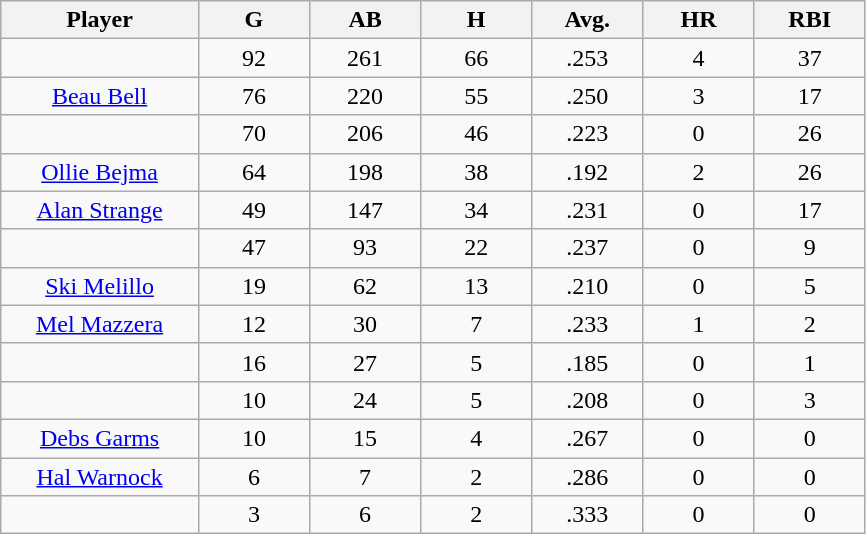<table class="wikitable sortable">
<tr>
<th bgcolor="#DDDDFF" width="16%">Player</th>
<th bgcolor="#DDDDFF" width="9%">G</th>
<th bgcolor="#DDDDFF" width="9%">AB</th>
<th bgcolor="#DDDDFF" width="9%">H</th>
<th bgcolor="#DDDDFF" width="9%">Avg.</th>
<th bgcolor="#DDDDFF" width="9%">HR</th>
<th bgcolor="#DDDDFF" width="9%">RBI</th>
</tr>
<tr align="center">
<td></td>
<td>92</td>
<td>261</td>
<td>66</td>
<td>.253</td>
<td>4</td>
<td>37</td>
</tr>
<tr align="center">
<td><a href='#'>Beau Bell</a></td>
<td>76</td>
<td>220</td>
<td>55</td>
<td>.250</td>
<td>3</td>
<td>17</td>
</tr>
<tr align="center">
<td></td>
<td>70</td>
<td>206</td>
<td>46</td>
<td>.223</td>
<td>0</td>
<td>26</td>
</tr>
<tr align="center">
<td><a href='#'>Ollie Bejma</a></td>
<td>64</td>
<td>198</td>
<td>38</td>
<td>.192</td>
<td>2</td>
<td>26</td>
</tr>
<tr align="center">
<td><a href='#'>Alan Strange</a></td>
<td>49</td>
<td>147</td>
<td>34</td>
<td>.231</td>
<td>0</td>
<td>17</td>
</tr>
<tr align="center">
<td></td>
<td>47</td>
<td>93</td>
<td>22</td>
<td>.237</td>
<td>0</td>
<td>9</td>
</tr>
<tr align="center">
<td><a href='#'>Ski Melillo</a></td>
<td>19</td>
<td>62</td>
<td>13</td>
<td>.210</td>
<td>0</td>
<td>5</td>
</tr>
<tr align="center">
<td><a href='#'>Mel Mazzera</a></td>
<td>12</td>
<td>30</td>
<td>7</td>
<td>.233</td>
<td>1</td>
<td>2</td>
</tr>
<tr align="center">
<td></td>
<td>16</td>
<td>27</td>
<td>5</td>
<td>.185</td>
<td>0</td>
<td>1</td>
</tr>
<tr align="center">
<td></td>
<td>10</td>
<td>24</td>
<td>5</td>
<td>.208</td>
<td>0</td>
<td>3</td>
</tr>
<tr align="center">
<td><a href='#'>Debs Garms</a></td>
<td>10</td>
<td>15</td>
<td>4</td>
<td>.267</td>
<td>0</td>
<td>0</td>
</tr>
<tr align="center">
<td><a href='#'>Hal Warnock</a></td>
<td>6</td>
<td>7</td>
<td>2</td>
<td>.286</td>
<td>0</td>
<td>0</td>
</tr>
<tr align="center">
<td></td>
<td>3</td>
<td>6</td>
<td>2</td>
<td>.333</td>
<td>0</td>
<td>0</td>
</tr>
</table>
